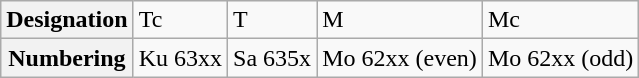<table class="wikitable">
<tr>
<th>Designation</th>
<td>Tc</td>
<td>T</td>
<td>M</td>
<td>Mc</td>
</tr>
<tr>
<th>Numbering</th>
<td>Ku 63xx</td>
<td>Sa 635x</td>
<td>Mo 62xx (even)</td>
<td>Mo 62xx (odd)</td>
</tr>
</table>
